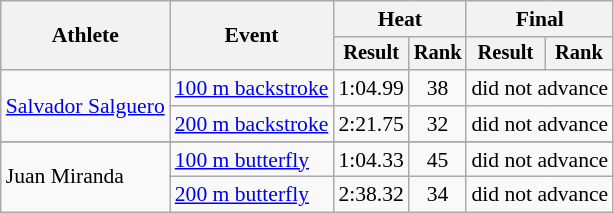<table class="wikitable" style="font-size:90%; text-align: center">
<tr>
<th rowspan="2">Athlete</th>
<th rowspan="2">Event</th>
<th colspan="2">Heat</th>
<th colspan="2">Final</th>
</tr>
<tr style="font-size:95%">
<th>Result</th>
<th>Rank</th>
<th>Result</th>
<th>Rank</th>
</tr>
<tr align=center>
<td align=left rowspan=2><a href='#'>Salvador Salguero</a></td>
<td align=left><a href='#'>100 m backstroke</a></td>
<td>1:04.99</td>
<td>38</td>
<td colspan=2>did not advance</td>
</tr>
<tr align=center>
<td align=left><a href='#'>200 m backstroke</a></td>
<td>2:21.75</td>
<td>32</td>
<td colspan=2>did not advance</td>
</tr>
<tr>
</tr>
<tr align=center>
<td align=left rowspan=2>Juan Miranda</td>
<td align=left><a href='#'>100 m butterfly</a></td>
<td>1:04.33</td>
<td>45</td>
<td colspan=2>did not advance</td>
</tr>
<tr align=center>
<td align=left><a href='#'>200 m butterfly</a></td>
<td>2:38.32</td>
<td>34</td>
<td colspan=2>did not advance</td>
</tr>
</table>
